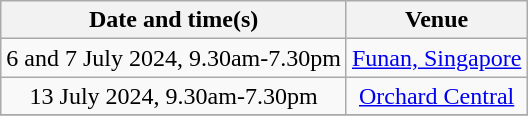<table class="wikitable sortable plainrowheaders" style="text-align:center">
<tr>
<th scope="col">Date and time(s)</th>
<th scope="col">Venue</th>
</tr>
<tr>
<td>6 and 7 July 2024, 9.30am-7.30pm</td>
<td><a href='#'>Funan, Singapore</a></td>
</tr>
<tr>
<td>13 July 2024, 9.30am-7.30pm</td>
<td><a href='#'>Orchard Central</a></td>
</tr>
<tr>
</tr>
</table>
